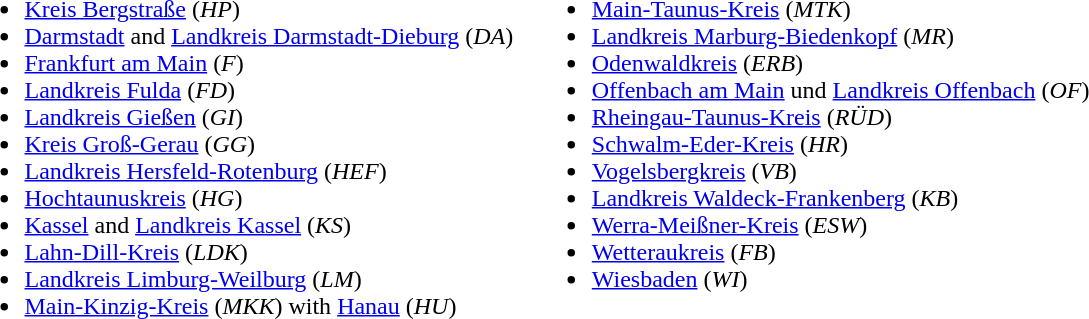<table width="60%">
<tr>
<td width="50%" valign="top"><br><ul><li><a href='#'>Kreis Bergstraße</a> (<em>HP</em>)</li><li><a href='#'>Darmstadt</a> and <a href='#'>Landkreis Darmstadt-Dieburg</a> (<em>DA</em>)</li><li><a href='#'>Frankfurt am Main</a> (<em>F</em>)</li><li><a href='#'>Landkreis Fulda</a> (<em>FD</em>)</li><li><a href='#'>Landkreis Gießen</a> (<em>GI</em>)</li><li><a href='#'>Kreis Groß-Gerau</a> (<em>GG</em>)</li><li><a href='#'>Landkreis Hersfeld-Rotenburg</a> (<em>HEF</em>)</li><li><a href='#'>Hochtaunuskreis</a> (<em>HG</em>)</li><li><a href='#'>Kassel</a> and <a href='#'>Landkreis Kassel</a> (<em>KS</em>)</li><li><a href='#'>Lahn-Dill-Kreis</a> (<em>LDK</em>)</li><li><a href='#'>Landkreis Limburg-Weilburg</a> (<em>LM</em>)</li><li><a href='#'>Main-Kinzig-Kreis</a> (<em>MKK</em>) with <a href='#'>Hanau</a> (<em>HU</em>)</li></ul></td>
<td width="50%" valign="top"><br><ul><li><a href='#'>Main-Taunus-Kreis</a> (<em>MTK</em>)</li><li><a href='#'>Landkreis Marburg-Biedenkopf</a> (<em>MR</em>)</li><li><a href='#'>Odenwaldkreis</a> (<em>ERB</em>)</li><li><a href='#'>Offenbach am Main</a> und <a href='#'>Landkreis Offenbach</a> (<em>OF</em>)</li><li><a href='#'>Rheingau-Taunus-Kreis</a> (<em>RÜD</em>)</li><li><a href='#'>Schwalm-Eder-Kreis</a> (<em>HR</em>)</li><li><a href='#'>Vogelsbergkreis</a> (<em>VB</em>)</li><li><a href='#'>Landkreis Waldeck-Frankenberg</a> (<em>KB</em>)</li><li><a href='#'>Werra-Meißner-Kreis</a> (<em>ESW</em>)</li><li><a href='#'>Wetteraukreis</a> (<em>FB</em>)</li><li><a href='#'>Wiesbaden</a> (<em>WI</em>)</li></ul></td>
</tr>
</table>
